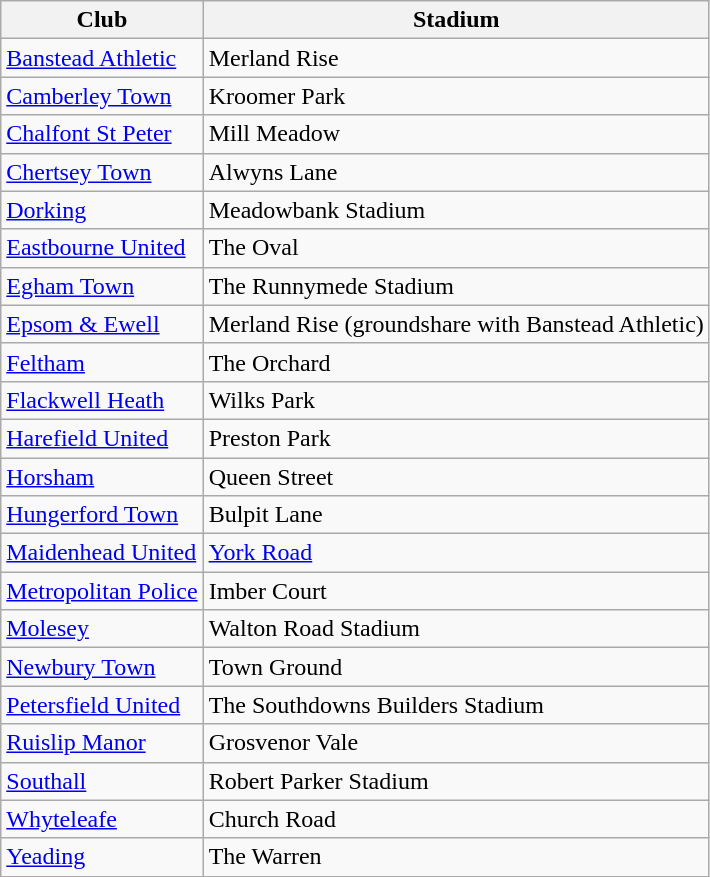<table class="wikitable sortable">
<tr>
<th>Club</th>
<th>Stadium</th>
</tr>
<tr>
<td><a href='#'>Banstead Athletic</a></td>
<td>Merland Rise</td>
</tr>
<tr>
<td><a href='#'>Camberley Town</a></td>
<td>Kroomer Park</td>
</tr>
<tr>
<td><a href='#'>Chalfont St Peter</a></td>
<td>Mill Meadow</td>
</tr>
<tr>
<td><a href='#'>Chertsey Town</a></td>
<td>Alwyns Lane</td>
</tr>
<tr>
<td><a href='#'>Dorking</a></td>
<td>Meadowbank Stadium</td>
</tr>
<tr>
<td><a href='#'>Eastbourne United</a></td>
<td>The Oval</td>
</tr>
<tr>
<td><a href='#'>Egham Town</a></td>
<td>The Runnymede Stadium</td>
</tr>
<tr>
<td><a href='#'>Epsom & Ewell</a></td>
<td>Merland Rise (groundshare with Banstead Athletic)</td>
</tr>
<tr>
<td><a href='#'>Feltham</a></td>
<td>The Orchard</td>
</tr>
<tr>
<td><a href='#'>Flackwell Heath</a></td>
<td>Wilks Park</td>
</tr>
<tr>
<td><a href='#'>Harefield United</a></td>
<td>Preston Park</td>
</tr>
<tr>
<td><a href='#'>Horsham</a></td>
<td>Queen Street</td>
</tr>
<tr>
<td><a href='#'>Hungerford Town</a></td>
<td>Bulpit Lane</td>
</tr>
<tr>
<td><a href='#'>Maidenhead United</a></td>
<td><a href='#'>York Road</a></td>
</tr>
<tr>
<td><a href='#'>Metropolitan Police</a></td>
<td>Imber Court</td>
</tr>
<tr>
<td><a href='#'>Molesey</a></td>
<td>Walton Road Stadium</td>
</tr>
<tr>
<td><a href='#'>Newbury Town</a></td>
<td>Town Ground</td>
</tr>
<tr>
<td><a href='#'>Petersfield United</a></td>
<td>The Southdowns Builders Stadium</td>
</tr>
<tr>
<td><a href='#'>Ruislip Manor</a></td>
<td>Grosvenor Vale</td>
</tr>
<tr>
<td><a href='#'>Southall</a></td>
<td>Robert Parker Stadium</td>
</tr>
<tr>
<td><a href='#'>Whyteleafe</a></td>
<td>Church Road</td>
</tr>
<tr>
<td><a href='#'>Yeading</a></td>
<td>The Warren</td>
</tr>
</table>
